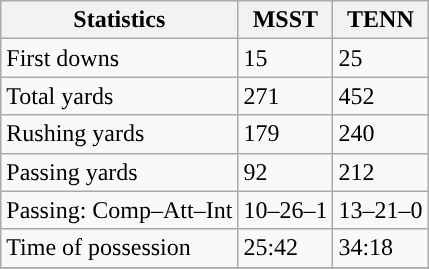<table class="wikitable" style="float: left;">
<tr>
<th>Statistics</th>
<th>MSST</th>
<th>TENN</th>
</tr>
<tr>
<td>First downs</td>
<td>15</td>
<td>25</td>
</tr>
<tr>
<td>Total yards</td>
<td>271</td>
<td>452</td>
</tr>
<tr>
<td>Rushing yards</td>
<td>179</td>
<td>240</td>
</tr>
<tr>
<td>Passing yards</td>
<td>92</td>
<td>212</td>
</tr>
<tr>
<td>Passing: Comp–Att–Int</td>
<td>10–26–1</td>
<td>13–21–0</td>
</tr>
<tr>
<td>Time of possession</td>
<td>25:42</td>
<td>34:18</td>
</tr>
<tr>
</tr>
</table>
